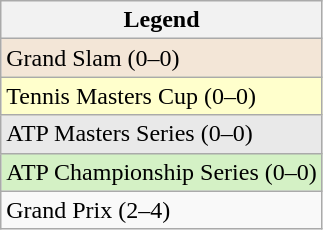<table class="wikitable">
<tr>
<th>Legend</th>
</tr>
<tr style="background:#f3e6d7;">
<td>Grand Slam (0–0)</td>
</tr>
<tr style="background:#ffffcc;">
<td>Tennis Masters Cup (0–0)</td>
</tr>
<tr style="background:#e9e9e9;">
<td>ATP Masters Series (0–0)</td>
</tr>
<tr style="background:#d4f1c5;">
<td>ATP Championship Series (0–0)</td>
</tr>
<tr>
<td>Grand Prix (2–4)</td>
</tr>
</table>
